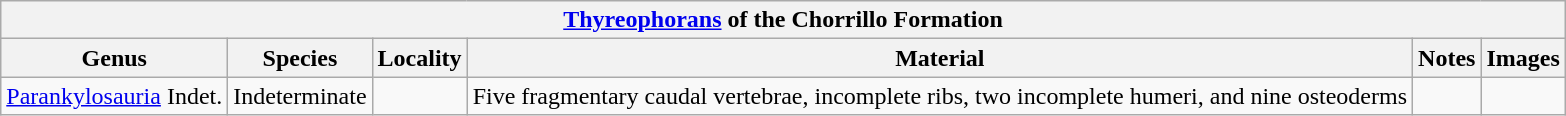<table class="wikitable" align="center">
<tr>
<th colspan="7" align="center"><a href='#'>Thyreophorans</a> of the Chorrillo Formation</th>
</tr>
<tr>
<th>Genus</th>
<th>Species</th>
<th>Locality</th>
<th>Material</th>
<th>Notes</th>
<th>Images</th>
</tr>
<tr>
<td><a href='#'>Parankylosauria</a> Indet.</td>
<td>Indeterminate</td>
<td></td>
<td>Five fragmentary caudal vertebrae, incomplete ribs, two incomplete humeri, and nine osteoderms</td>
<td></td>
<td></td>
</tr>
</table>
